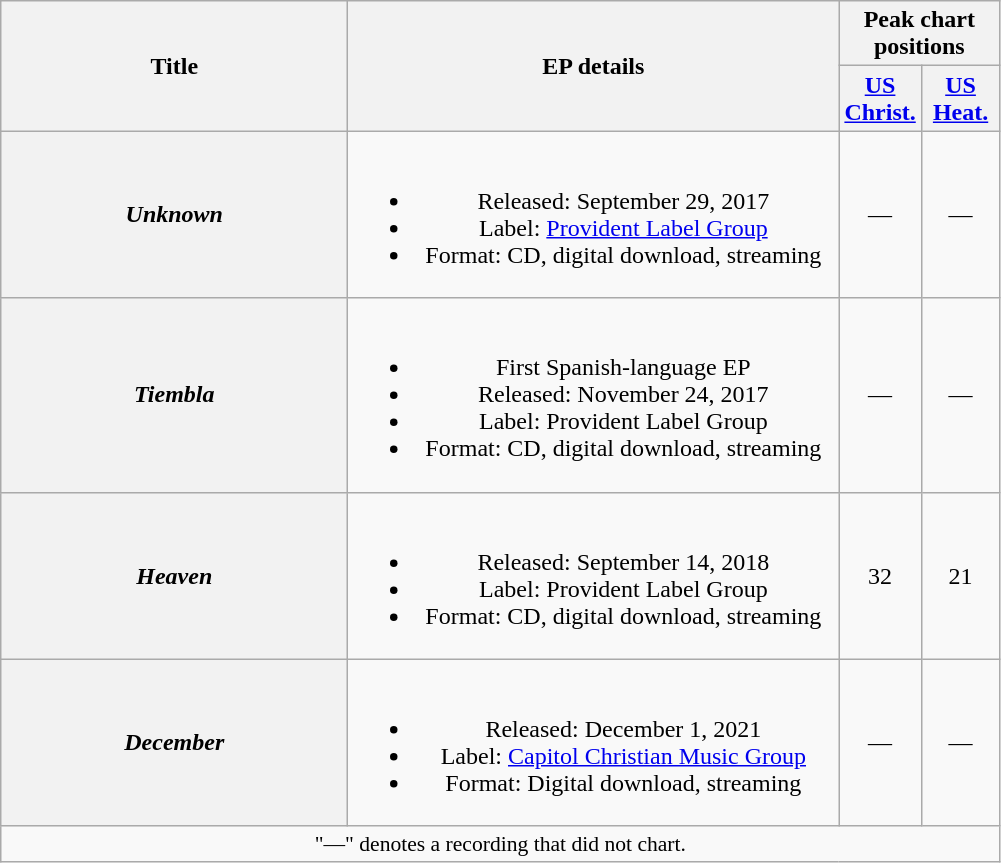<table class="wikitable plainrowheaders" style="text-align:center;">
<tr>
<th scope="col" rowspan="2" style="width:14em;">Title</th>
<th scope="col" rowspan="2" style="width:20em;">EP details</th>
<th scope="col" colspan="2">Peak chart positions</th>
</tr>
<tr>
<th width="45"><a href='#'>US<br>Christ.</a><br></th>
<th width="45"><a href='#'>US<br>Heat.</a><br></th>
</tr>
<tr>
<th scope="row"><em>Unknown</em></th>
<td><br><ul><li>Released: September 29, 2017</li><li>Label: <a href='#'>Provident Label Group</a></li><li>Format: CD, digital download, streaming</li></ul></td>
<td>—</td>
<td>—</td>
</tr>
<tr>
<th scope="row"><em>Tiembla</em></th>
<td><br><ul><li>First Spanish-language EP</li><li>Released: November 24, 2017</li><li>Label: Provident Label Group</li><li>Format: CD, digital download, streaming</li></ul></td>
<td>—</td>
<td>—</td>
</tr>
<tr>
<th scope="row"><em>Heaven</em></th>
<td><br><ul><li>Released: September 14, 2018</li><li>Label: Provident Label Group</li><li>Format: CD, digital download, streaming</li></ul></td>
<td>32</td>
<td>21</td>
</tr>
<tr>
<th scope="row"><em>December</em></th>
<td><br><ul><li>Released: December 1, 2021</li><li>Label: <a href='#'>Capitol Christian Music Group</a></li><li>Format: Digital download, streaming</li></ul></td>
<td>—</td>
<td>—</td>
</tr>
<tr>
<td colspan="4" style="font-size:90%">"—" denotes a recording that did not chart.</td>
</tr>
</table>
